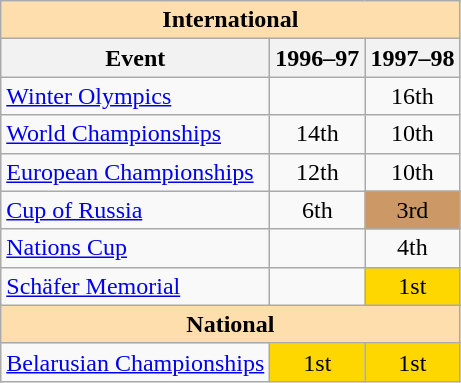<table class="wikitable" style="text-align:center">
<tr>
<th style="background-color: #ffdead; " colspan=3 align=center>International</th>
</tr>
<tr>
<th>Event</th>
<th>1996–97</th>
<th>1997–98</th>
</tr>
<tr>
<td align=left><a href='#'>Winter Olympics</a></td>
<td></td>
<td>16th</td>
</tr>
<tr>
<td align=left><a href='#'>World Championships</a></td>
<td>14th</td>
<td>10th</td>
</tr>
<tr>
<td align=left><a href='#'>European Championships</a></td>
<td>12th</td>
<td>10th</td>
</tr>
<tr>
<td align=left> <a href='#'>Cup of Russia</a></td>
<td>6th</td>
<td bgcolor=cc9966>3rd</td>
</tr>
<tr>
<td align=left> <a href='#'>Nations Cup</a></td>
<td></td>
<td>4th</td>
</tr>
<tr>
<td align=left><a href='#'>Schäfer Memorial</a></td>
<td></td>
<td bgcolor=gold>1st</td>
</tr>
<tr>
<th style="background-color: #ffdead; " colspan=3 align=center>National</th>
</tr>
<tr>
<td align=left><a href='#'>Belarusian Championships</a></td>
<td bgcolor=gold>1st</td>
<td bgcolor=gold>1st</td>
</tr>
</table>
